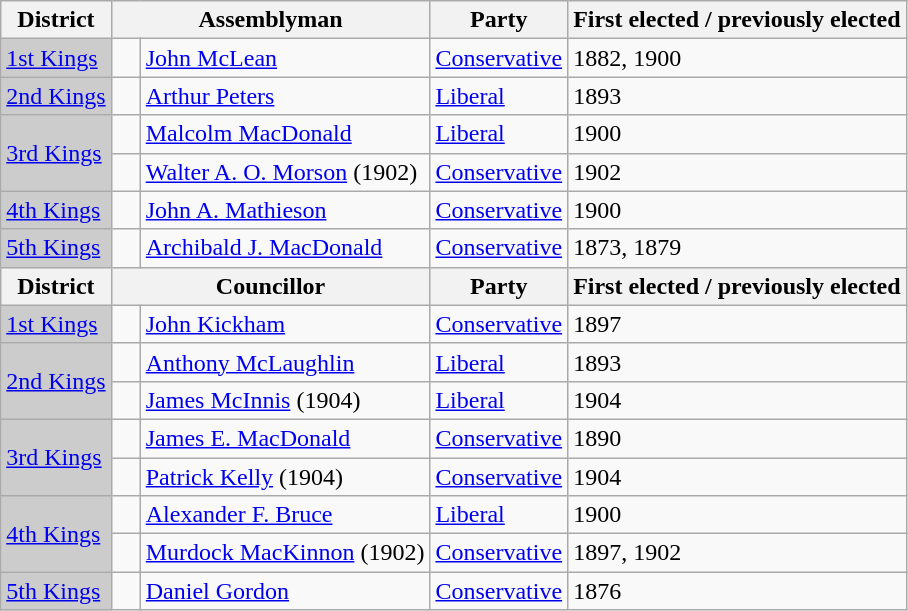<table class="wikitable sortable">
<tr>
<th>District</th>
<th colspan="2">Assemblyman</th>
<th>Party</th>
<th>First elected / previously elected</th>
</tr>
<tr>
<td bgcolor="CCCCCC"><a href='#'>1st Kings</a></td>
<td>   </td>
<td><a href='#'>John McLean</a></td>
<td><a href='#'>Conservative</a></td>
<td>1882, 1900</td>
</tr>
<tr>
<td bgcolor="CCCCCC"><a href='#'>2nd Kings</a></td>
<td>   </td>
<td><a href='#'>Arthur Peters</a></td>
<td><a href='#'>Liberal</a></td>
<td>1893</td>
</tr>
<tr>
<td rowspan=2 bgcolor="CCCCCC"><a href='#'>3rd Kings</a></td>
<td>   </td>
<td><a href='#'>Malcolm MacDonald</a></td>
<td><a href='#'>Liberal</a></td>
<td>1900</td>
</tr>
<tr>
<td> </td>
<td><a href='#'>Walter A. O. Morson</a> (1902)</td>
<td><a href='#'>Conservative</a></td>
<td>1902</td>
</tr>
<tr>
<td bgcolor="CCCCCC"><a href='#'>4th Kings</a></td>
<td>   </td>
<td><a href='#'>John A. Mathieson</a></td>
<td><a href='#'>Conservative</a></td>
<td>1900</td>
</tr>
<tr>
<td bgcolor="CCCCCC"><a href='#'>5th Kings</a></td>
<td>   </td>
<td><a href='#'>Archibald J. MacDonald</a></td>
<td><a href='#'>Conservative</a></td>
<td>1873, 1879</td>
</tr>
<tr>
<th>District</th>
<th colspan="2">Councillor</th>
<th>Party</th>
<th>First elected / previously elected</th>
</tr>
<tr>
<td bgcolor="CCCCCC"><a href='#'>1st Kings</a></td>
<td>   </td>
<td><a href='#'>John Kickham</a></td>
<td><a href='#'>Conservative</a></td>
<td>1897</td>
</tr>
<tr>
<td rowspan=2 bgcolor="CCCCCC"><a href='#'>2nd Kings</a></td>
<td>   </td>
<td><a href='#'>Anthony McLaughlin</a></td>
<td><a href='#'>Liberal</a></td>
<td>1893</td>
</tr>
<tr>
<td> </td>
<td><a href='#'>James McInnis</a> (1904)</td>
<td><a href='#'>Liberal</a></td>
<td>1904</td>
</tr>
<tr>
<td rowspan=2 bgcolor="CCCCCC"><a href='#'>3rd Kings</a></td>
<td>   </td>
<td><a href='#'>James E. MacDonald</a></td>
<td><a href='#'>Conservative</a></td>
<td>1890</td>
</tr>
<tr>
<td> </td>
<td><a href='#'>Patrick Kelly</a> (1904)</td>
<td><a href='#'>Conservative</a></td>
<td>1904</td>
</tr>
<tr>
<td rowspan=2 bgcolor="CCCCCC"><a href='#'>4th Kings</a></td>
<td>   </td>
<td><a href='#'>Alexander F. Bruce</a></td>
<td><a href='#'>Liberal</a></td>
<td>1900</td>
</tr>
<tr>
<td> </td>
<td><a href='#'>Murdock MacKinnon</a> (1902)</td>
<td><a href='#'>Conservative</a></td>
<td>1897, 1902</td>
</tr>
<tr>
<td bgcolor="CCCCCC"><a href='#'>5th Kings</a></td>
<td>   </td>
<td><a href='#'>Daniel Gordon</a></td>
<td><a href='#'>Conservative</a></td>
<td>1876</td>
</tr>
</table>
